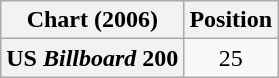<table class="wikitable plainrowheaders" style="text-align:center">
<tr>
<th scope="col">Chart (2006)</th>
<th scope="col">Position</th>
</tr>
<tr>
<th scope="row">US <em>Billboard</em> 200</th>
<td>25</td>
</tr>
</table>
